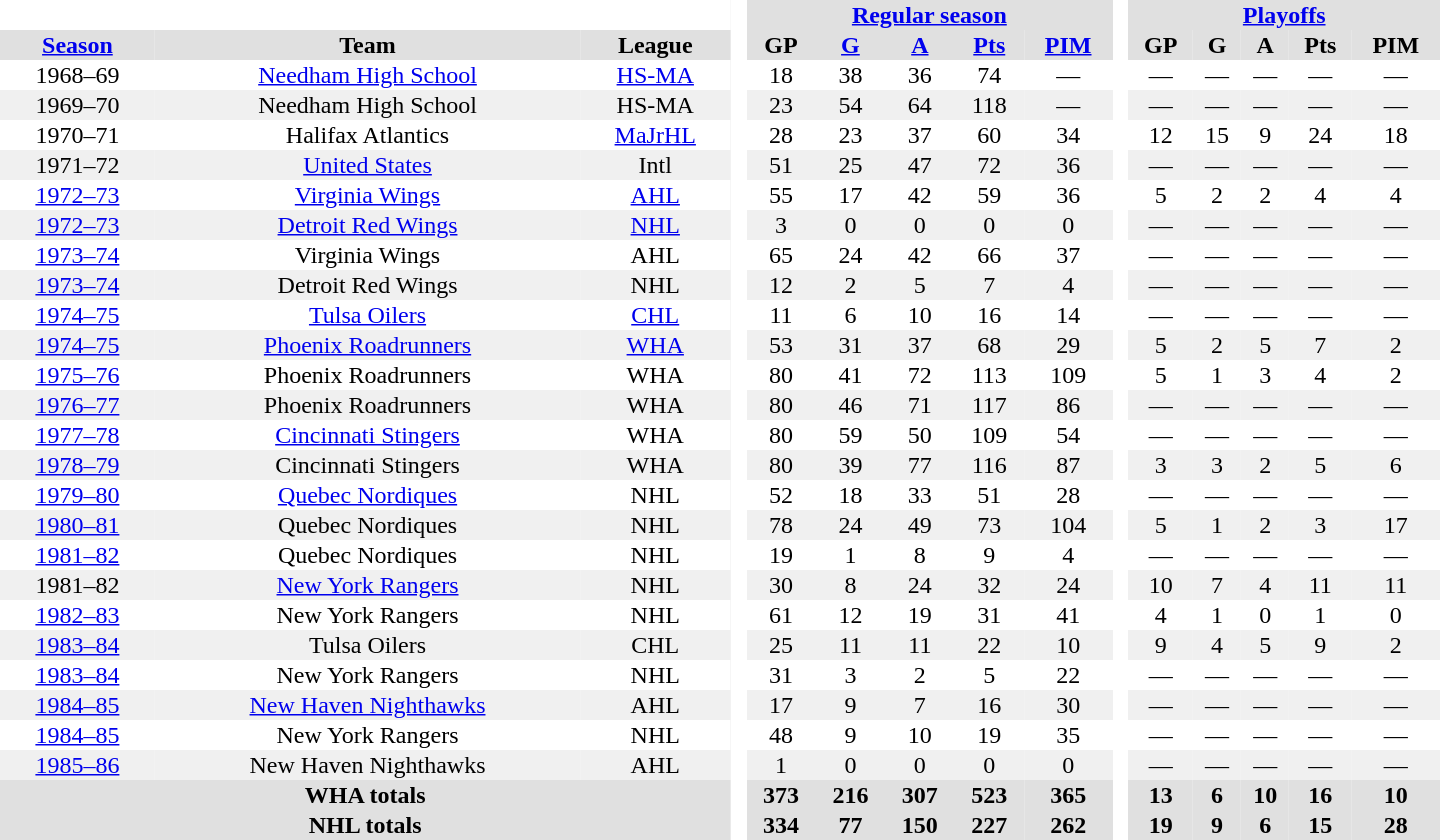<table border="0" cellpadding="1" cellspacing="0" style="text-align:center; width:60em">
<tr style="background:#e0e0e0;">
<th colspan="3" style="background:#fff;"> </th>
<th rowspan="99" style="background:#fff;"> </th>
<th colspan="5"><a href='#'>Regular season</a></th>
<th rowspan="99" style="background:#fff;"> </th>
<th colspan="5"><a href='#'>Playoffs</a></th>
</tr>
<tr style="background:#e0e0e0;">
<th><a href='#'>Season</a></th>
<th>Team</th>
<th>League</th>
<th>GP</th>
<th><a href='#'>G</a></th>
<th><a href='#'>A</a></th>
<th><a href='#'>Pts</a></th>
<th><a href='#'>PIM</a></th>
<th>GP</th>
<th>G</th>
<th>A</th>
<th>Pts</th>
<th>PIM</th>
</tr>
<tr>
<td>1968–69</td>
<td><a href='#'>Needham High School</a></td>
<td><a href='#'>HS-MA</a></td>
<td>18</td>
<td>38</td>
<td>36</td>
<td>74</td>
<td>—</td>
<td>—</td>
<td>—</td>
<td>—</td>
<td>—</td>
<td>—</td>
</tr>
<tr style="background:#f0f0f0;">
<td>1969–70</td>
<td>Needham High School</td>
<td>HS-MA</td>
<td>23</td>
<td>54</td>
<td>64</td>
<td>118</td>
<td>—</td>
<td>—</td>
<td>—</td>
<td>—</td>
<td>—</td>
<td>—</td>
</tr>
<tr>
<td>1970–71</td>
<td>Halifax Atlantics</td>
<td><a href='#'>MaJrHL</a></td>
<td>28</td>
<td>23</td>
<td>37</td>
<td>60</td>
<td>34</td>
<td>12</td>
<td>15</td>
<td>9</td>
<td>24</td>
<td>18</td>
</tr>
<tr style="background:#f0f0f0;">
<td>1971–72</td>
<td><a href='#'>United States</a></td>
<td>Intl</td>
<td>51</td>
<td>25</td>
<td>47</td>
<td>72</td>
<td>36</td>
<td>—</td>
<td>—</td>
<td>—</td>
<td>—</td>
<td>—</td>
</tr>
<tr>
<td><a href='#'>1972–73</a></td>
<td><a href='#'>Virginia Wings</a></td>
<td><a href='#'>AHL</a></td>
<td>55</td>
<td>17</td>
<td>42</td>
<td>59</td>
<td>36</td>
<td>5</td>
<td>2</td>
<td>2</td>
<td>4</td>
<td>4</td>
</tr>
<tr style="background:#f0f0f0;">
<td><a href='#'>1972–73</a></td>
<td><a href='#'>Detroit Red Wings</a></td>
<td><a href='#'>NHL</a></td>
<td>3</td>
<td>0</td>
<td>0</td>
<td>0</td>
<td>0</td>
<td>—</td>
<td>—</td>
<td>—</td>
<td>—</td>
<td>—</td>
</tr>
<tr>
<td><a href='#'>1973–74</a></td>
<td>Virginia Wings</td>
<td>AHL</td>
<td>65</td>
<td>24</td>
<td>42</td>
<td>66</td>
<td>37</td>
<td>—</td>
<td>—</td>
<td>—</td>
<td>—</td>
<td>—</td>
</tr>
<tr style="background:#f0f0f0;">
<td><a href='#'>1973–74</a></td>
<td>Detroit Red Wings</td>
<td>NHL</td>
<td>12</td>
<td>2</td>
<td>5</td>
<td>7</td>
<td>4</td>
<td>—</td>
<td>—</td>
<td>—</td>
<td>—</td>
<td>—</td>
</tr>
<tr>
<td><a href='#'>1974–75</a></td>
<td><a href='#'>Tulsa Oilers</a></td>
<td><a href='#'>CHL</a></td>
<td>11</td>
<td>6</td>
<td>10</td>
<td>16</td>
<td>14</td>
<td>—</td>
<td>—</td>
<td>—</td>
<td>—</td>
<td>—</td>
</tr>
<tr style="background:#f0f0f0;">
<td><a href='#'>1974–75</a></td>
<td><a href='#'>Phoenix Roadrunners</a></td>
<td><a href='#'>WHA</a></td>
<td>53</td>
<td>31</td>
<td>37</td>
<td>68</td>
<td>29</td>
<td>5</td>
<td>2</td>
<td>5</td>
<td>7</td>
<td>2</td>
</tr>
<tr>
<td><a href='#'>1975–76</a></td>
<td>Phoenix Roadrunners</td>
<td>WHA</td>
<td>80</td>
<td>41</td>
<td>72</td>
<td>113</td>
<td>109</td>
<td>5</td>
<td>1</td>
<td>3</td>
<td>4</td>
<td>2</td>
</tr>
<tr style="background:#f0f0f0;">
<td><a href='#'>1976–77</a></td>
<td>Phoenix Roadrunners</td>
<td>WHA</td>
<td>80</td>
<td>46</td>
<td>71</td>
<td>117</td>
<td>86</td>
<td>—</td>
<td>—</td>
<td>—</td>
<td>—</td>
<td>—</td>
</tr>
<tr>
<td><a href='#'>1977–78</a></td>
<td><a href='#'>Cincinnati Stingers</a></td>
<td>WHA</td>
<td>80</td>
<td>59</td>
<td>50</td>
<td>109</td>
<td>54</td>
<td>—</td>
<td>—</td>
<td>—</td>
<td>—</td>
<td>—</td>
</tr>
<tr style="background:#f0f0f0;">
<td><a href='#'>1978–79</a></td>
<td>Cincinnati Stingers</td>
<td>WHA</td>
<td>80</td>
<td>39</td>
<td>77</td>
<td>116</td>
<td>87</td>
<td>3</td>
<td>3</td>
<td>2</td>
<td>5</td>
<td>6</td>
</tr>
<tr>
<td><a href='#'>1979–80</a></td>
<td><a href='#'>Quebec Nordiques</a></td>
<td>NHL</td>
<td>52</td>
<td>18</td>
<td>33</td>
<td>51</td>
<td>28</td>
<td>—</td>
<td>—</td>
<td>—</td>
<td>—</td>
<td>—</td>
</tr>
<tr style="background:#f0f0f0;">
<td><a href='#'>1980–81</a></td>
<td>Quebec Nordiques</td>
<td>NHL</td>
<td>78</td>
<td>24</td>
<td>49</td>
<td>73</td>
<td>104</td>
<td>5</td>
<td>1</td>
<td>2</td>
<td>3</td>
<td>17</td>
</tr>
<tr>
<td><a href='#'>1981–82</a></td>
<td>Quebec Nordiques</td>
<td>NHL</td>
<td>19</td>
<td>1</td>
<td>8</td>
<td>9</td>
<td>4</td>
<td>—</td>
<td>—</td>
<td>—</td>
<td>—</td>
<td>—</td>
</tr>
<tr style="background:#f0f0f0;">
<td>1981–82</td>
<td><a href='#'>New York Rangers</a></td>
<td>NHL</td>
<td>30</td>
<td>8</td>
<td>24</td>
<td>32</td>
<td>24</td>
<td>10</td>
<td>7</td>
<td>4</td>
<td>11</td>
<td>11</td>
</tr>
<tr>
<td><a href='#'>1982–83</a></td>
<td>New York Rangers</td>
<td>NHL</td>
<td>61</td>
<td>12</td>
<td>19</td>
<td>31</td>
<td>41</td>
<td>4</td>
<td>1</td>
<td>0</td>
<td>1</td>
<td>0</td>
</tr>
<tr style="background:#f0f0f0;">
<td><a href='#'>1983–84</a></td>
<td>Tulsa Oilers</td>
<td>CHL</td>
<td>25</td>
<td>11</td>
<td>11</td>
<td>22</td>
<td>10</td>
<td>9</td>
<td>4</td>
<td>5</td>
<td>9</td>
<td>2</td>
</tr>
<tr>
<td><a href='#'>1983–84</a></td>
<td>New York Rangers</td>
<td>NHL</td>
<td>31</td>
<td>3</td>
<td>2</td>
<td>5</td>
<td>22</td>
<td>—</td>
<td>—</td>
<td>—</td>
<td>—</td>
<td>—</td>
</tr>
<tr style="background:#f0f0f0;">
<td><a href='#'>1984–85</a></td>
<td><a href='#'>New Haven Nighthawks</a></td>
<td>AHL</td>
<td>17</td>
<td>9</td>
<td>7</td>
<td>16</td>
<td>30</td>
<td>—</td>
<td>—</td>
<td>—</td>
<td>—</td>
<td>—</td>
</tr>
<tr>
<td><a href='#'>1984–85</a></td>
<td>New York Rangers</td>
<td>NHL</td>
<td>48</td>
<td>9</td>
<td>10</td>
<td>19</td>
<td>35</td>
<td>—</td>
<td>—</td>
<td>—</td>
<td>—</td>
<td>—</td>
</tr>
<tr style="background:#f0f0f0;">
<td><a href='#'>1985–86</a></td>
<td>New Haven Nighthawks</td>
<td>AHL</td>
<td>1</td>
<td>0</td>
<td>0</td>
<td>0</td>
<td>0</td>
<td>—</td>
<td>—</td>
<td>—</td>
<td>—</td>
<td>—</td>
</tr>
<tr style="background:#e0e0e0;">
<th colspan=3>WHA totals</th>
<th>373</th>
<th>216</th>
<th>307</th>
<th>523</th>
<th>365</th>
<th>13</th>
<th>6</th>
<th>10</th>
<th>16</th>
<th>10</th>
</tr>
<tr style="background:#e0e0e0;">
<th colspan=3>NHL totals</th>
<th>334</th>
<th>77</th>
<th>150</th>
<th>227</th>
<th>262</th>
<th>19</th>
<th>9</th>
<th>6</th>
<th>15</th>
<th>28</th>
</tr>
</table>
